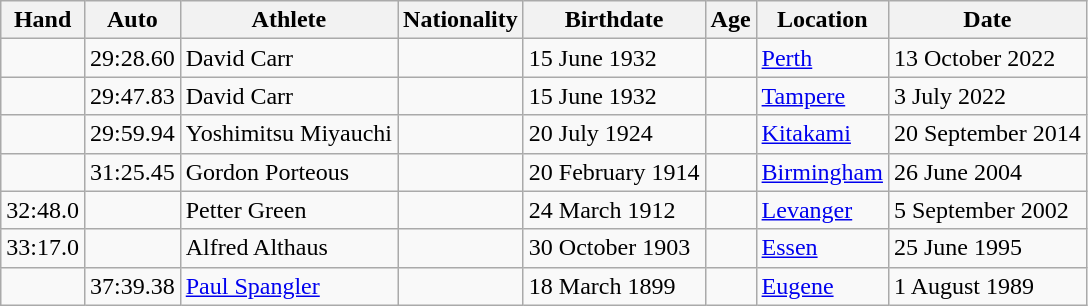<table class="wikitable">
<tr>
<th>Hand</th>
<th>Auto</th>
<th>Athlete</th>
<th>Nationality</th>
<th>Birthdate</th>
<th>Age</th>
<th>Location</th>
<th>Date</th>
</tr>
<tr>
<td></td>
<td>29:28.60</td>
<td>David Carr</td>
<td></td>
<td>15 June 1932</td>
<td></td>
<td><a href='#'>Perth</a></td>
<td>13 October 2022</td>
</tr>
<tr>
<td></td>
<td>29:47.83</td>
<td>David Carr</td>
<td></td>
<td>15 June 1932</td>
<td></td>
<td><a href='#'>Tampere</a></td>
<td>3 July 2022</td>
</tr>
<tr>
<td></td>
<td>29:59.94</td>
<td>Yoshimitsu Miyauchi</td>
<td></td>
<td>20 July 1924</td>
<td></td>
<td><a href='#'>Kitakami</a></td>
<td>20 September 2014</td>
</tr>
<tr>
<td></td>
<td>31:25.45</td>
<td>Gordon Porteous</td>
<td></td>
<td>20 February 1914</td>
<td></td>
<td><a href='#'>Birmingham</a></td>
<td>26 June 2004</td>
</tr>
<tr>
<td>32:48.0</td>
<td></td>
<td>Petter Green</td>
<td></td>
<td>24 March 1912</td>
<td></td>
<td><a href='#'>Levanger</a></td>
<td>5 September 2002</td>
</tr>
<tr>
<td>33:17.0</td>
<td></td>
<td>Alfred Althaus</td>
<td></td>
<td>30 October 1903</td>
<td></td>
<td><a href='#'>Essen</a></td>
<td>25 June 1995</td>
</tr>
<tr>
<td></td>
<td>37:39.38</td>
<td><a href='#'>Paul Spangler</a></td>
<td></td>
<td>18 March 1899</td>
<td></td>
<td><a href='#'>Eugene</a></td>
<td>1 August 1989</td>
</tr>
</table>
